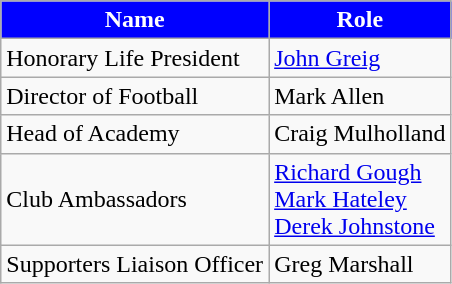<table class="wikitable">
<tr>
<th style="background:#00f; color:white;" scope=col>Name</th>
<th style="background:#00f; color:white;" scope=col>Role</th>
</tr>
<tr>
<td>Honorary Life President</td>
<td> <a href='#'>John Greig</a></td>
</tr>
<tr>
<td>Director of Football</td>
<td> Mark Allen</td>
</tr>
<tr>
<td>Head of Academy</td>
<td> Craig Mulholland</td>
</tr>
<tr>
<td>Club Ambassadors</td>
<td> <a href='#'>Richard Gough</a><br> <a href='#'>Mark Hateley</a><br> <a href='#'>Derek Johnstone</a></td>
</tr>
<tr>
<td>Supporters Liaison Officer</td>
<td> Greg Marshall</td>
</tr>
</table>
